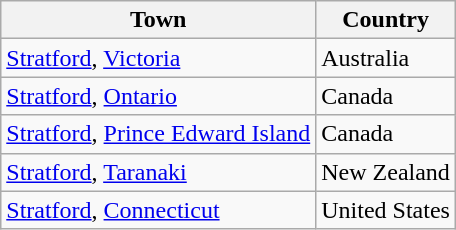<table class="wikitable">
<tr>
<th>Town</th>
<th>Country</th>
</tr>
<tr>
<td><a href='#'>Stratford</a>, <a href='#'>Victoria</a></td>
<td>Australia</td>
</tr>
<tr>
<td><a href='#'>Stratford</a>, <a href='#'>Ontario</a></td>
<td>Canada</td>
</tr>
<tr>
<td><a href='#'>Stratford</a>, <a href='#'>Prince Edward Island</a></td>
<td>Canada</td>
</tr>
<tr>
<td><a href='#'>Stratford</a>, <a href='#'>Taranaki</a></td>
<td>New Zealand</td>
</tr>
<tr>
<td><a href='#'>Stratford</a>, <a href='#'>Connecticut</a></td>
<td>United States</td>
</tr>
</table>
